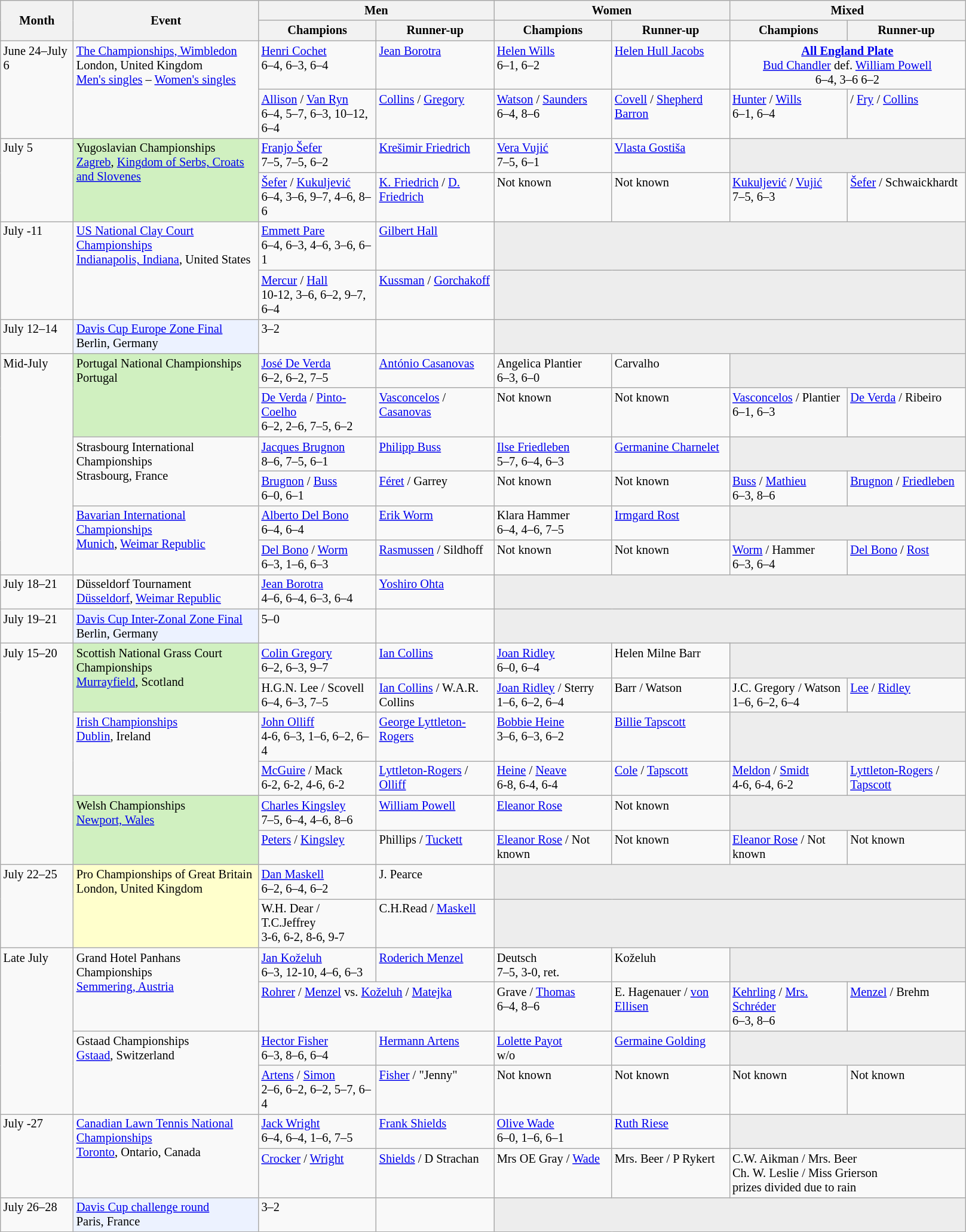<table class="wikitable" style="font-size:85%;">
<tr>
<th rowspan="2" style="width:75px;">Month</th>
<th rowspan="2" style="width:200px;">Event</th>
<th colspan="2" style="width:250px;">Men</th>
<th colspan="2" style="width:250px;">Women</th>
<th colspan="2" style="width:250px;">Mixed</th>
</tr>
<tr>
<th style="width:125px;">Champions</th>
<th style="width:125px;">Runner-up</th>
<th style="width:125px;">Champions</th>
<th style="width:125px;">Runner-up</th>
<th style="width:125px;">Champions</th>
<th style="width:125px;">Runner-up</th>
</tr>
<tr valign=top>
<td rowspan=2>June 24–July 6</td>
<td rowspan="2"><a href='#'>The Championships, Wimbledon</a><br> London, United Kingdom<br><a href='#'>Men's singles</a> – <a href='#'>Women's singles</a></td>
<td> <a href='#'>Henri Cochet</a> <br> 6–4, 6–3, 6–4</td>
<td> <a href='#'>Jean Borotra</a></td>
<td> <a href='#'>Helen Wills</a><br>6–1, 6–2</td>
<td> <a href='#'>Helen Hull Jacobs</a></td>
<td colspan="2" align="center"><strong><a href='#'>All England Plate</a></strong><br> <a href='#'>Bud Chandler</a> def.  <a href='#'>William Powell</a><br> 6–4, 3–6 6–2</td>
</tr>
<tr valign=top>
<td> <a href='#'>Allison</a> /  <a href='#'>Van Ryn</a><br>6–4, 5–7, 6–3, 10–12, 6–4</td>
<td> <a href='#'>Collins</a> /  <a href='#'>Gregory</a></td>
<td> <a href='#'>Watson</a> /  <a href='#'>Saunders</a><br>6–4, 8–6</td>
<td> <a href='#'>Covell</a> /  <a href='#'>Shepherd Barron</a></td>
<td>  <a href='#'>Hunter</a> /  <a href='#'>Wills</a><br>6–1, 6–4</td>
<td>/  <a href='#'>Fry</a> /  <a href='#'>Collins</a></td>
</tr>
<tr valign=top>
<td rowspan="2">July 5</td>
<td rowspan="2" style="background:#d0f0c0;">Yugoslavian Championships<br> <a href='#'>Zagreb</a>, <a href='#'>Kingdom of Serbs, Croats and Slovenes</a></td>
<td> <a href='#'>Franjo Šefer</a><br>7–5, 7–5, 6–2</td>
<td> <a href='#'>Krešimir Friedrich</a></td>
<td> <a href='#'>Vera Vujić</a><br>7–5, 6–1</td>
<td> <a href='#'>Vlasta Gostiša</a></td>
<td style="background:#ededed;" colspan="2"></td>
</tr>
<tr valign=top>
<td> <a href='#'>Šefer</a> /  <a href='#'>Kukuljević</a><br>6–4, 3–6, 9–7, 4–6, 8–6</td>
<td> <a href='#'>K. Friedrich</a> /  <a href='#'>D. Friedrich</a></td>
<td>Not known</td>
<td>Not known</td>
<td> <a href='#'>Kukuljević</a> /  <a href='#'>Vujić</a><br>7–5, 6–3</td>
<td> <a href='#'>Šefer</a>  / Schwaickhardt</td>
</tr>
<tr valign=top>
<td rowspan="2">July -11</td>
<td rowspan="2"><a href='#'>US National Clay Court Championships</a><br> <a href='#'>Indianapolis, Indiana</a>, United States</td>
<td> <a href='#'>Emmett Pare</a><br>6–4, 6–3, 4–6, 3–6, 6–1</td>
<td> <a href='#'>Gilbert Hall</a></td>
<td style="background:#ededed;" colspan="4"></td>
</tr>
<tr valign=top>
<td> <a href='#'>Mercur</a> /  <a href='#'>Hall</a><br>10-12, 3–6, 6–2, 9–7, 6–4</td>
<td> <a href='#'>Kussman</a> /  <a href='#'>Gorchakoff</a></td>
<td style="background:#ededed;" colspan="4"></td>
</tr>
<tr valign=top>
<td>July 12–14</td>
<td style="background:#ECF2FF;"><a href='#'>Davis Cup Europe Zone Final</a><br>Berlin, Germany</td>
<td><strong></strong> 3–2</td>
<td></td>
<td style="background:#ededed;" colspan="4"></td>
</tr>
<tr valign=top>
<td rowspan="6">Mid-July</td>
<td rowspan="2" style="background:#d0f0c0;">Portugal National Championships<br> Portugal</td>
<td> <a href='#'>José De Verda</a><br>6–2, 6–2, 7–5</td>
<td> <a href='#'>António Casanovas</a></td>
<td> Angelica Plantier<br>6–3, 6–0</td>
<td> Carvalho</td>
<td style="background:#ededed;" colspan="2"></td>
</tr>
<tr valign=top>
<td> <a href='#'>De Verda</a> /  <a href='#'>Pinto-Coelho</a><br>6–2, 2–6, 7–5, 6–2</td>
<td> <a href='#'>Vasconcelos</a> /  <a href='#'>Casanovas</a></td>
<td>Not known</td>
<td>Not known</td>
<td> <a href='#'>Vasconcelos</a> / Plantier<br>6–1, 6–3</td>
<td> <a href='#'>De Verda</a> / Ribeiro</td>
</tr>
<tr valign=top>
<td rowspan="2">Strasbourg International Championships<br>Strasbourg, France</td>
<td> <a href='#'>Jacques Brugnon</a><br>8–6, 7–5, 6–1</td>
<td> <a href='#'>Philipp Buss</a></td>
<td> <a href='#'>Ilse Friedleben</a><br>5–7, 6–4, 6–3</td>
<td> <a href='#'>Germanine Charnelet</a></td>
<td style="background:#ededed;" colspan="2"></td>
</tr>
<tr valign=top>
<td> <a href='#'>Brugnon</a> /  <a href='#'>Buss</a><br> 6–0, 6–1</td>
<td> <a href='#'>Féret</a> / Garrey</td>
<td>Not known</td>
<td>Not known</td>
<td> <a href='#'>Buss</a> /  <a href='#'>Mathieu</a><br>6–3, 8–6</td>
<td> <a href='#'>Brugnon</a> /  <a href='#'>Friedleben</a></td>
</tr>
<tr valign=top>
<td rowspan=2><a href='#'>Bavarian International Championships</a><br><a href='#'>Munich</a>, <a href='#'>Weimar Republic</a></td>
<td> <a href='#'>Alberto Del Bono</a><br>6–4, 6–4</td>
<td> <a href='#'>Erik Worm</a></td>
<td> Klara Hammer<br>6–4, 4–6, 7–5</td>
<td> <a href='#'>Irmgard Rost</a></td>
<td style="background:#ededed;" colspan="2"></td>
</tr>
<tr valign=top>
<td> <a href='#'>Del Bono</a> /  <a href='#'>Worm</a> <br>6–3, 1–6, 6–3</td>
<td> <a href='#'>Rasmussen</a> / Sildhoff</td>
<td>Not known</td>
<td>Not known</td>
<td> <a href='#'>Worm</a> /  Hammer<br>6–3, 6–4</td>
<td> <a href='#'>Del Bono</a> /  <a href='#'>Rost</a></td>
</tr>
<tr valign=top>
<td>July 18–21</td>
<td>Düsseldorf Tournament<br><a href='#'>Düsseldorf</a>, <a href='#'>Weimar Republic</a></td>
<td> <a href='#'>Jean Borotra</a> <br>4–6, 6–4, 6–3, 6–4</td>
<td> <a href='#'>Yoshiro Ohta</a></td>
<td style="background:#ededed;" colspan="4"></td>
</tr>
<tr valign=top>
<td>July 19–21</td>
<td style="background:#ECF2FF;"><a href='#'>Davis Cup Inter-Zonal Zone Final</a><br>Berlin, Germany</td>
<td><strong></strong> 5–0</td>
<td></td>
<td style="background:#ededed;" colspan="4"></td>
</tr>
<tr valign=top>
<td rowspan="6">July 15–20</td>
<td rowspan="2" style="background:#d0f0c0;">Scottish National Grass Court Championships<br><a href='#'>Murrayfield</a>, Scotland</td>
<td> <a href='#'>Colin Gregory</a><br>6–2, 6–3, 9–7</td>
<td> <a href='#'>Ian Collins</a></td>
<td> <a href='#'>Joan Ridley</a><br> 6–0, 6–4</td>
<td> Helen Milne Barr</td>
<td style="background:#ededed;" colspan="2"></td>
</tr>
<tr valign=top>
<td> H.G.N. Lee /  Scovell<br> 6–4, 6–3, 7–5</td>
<td> <a href='#'>Ian Collins</a> /  W.A.R. Collins</td>
<td> <a href='#'>Joan Ridley</a> /   Sterry <br> 1–6, 6–2, 6–4</td>
<td> Barr /  Watson</td>
<td> J.C. Gregory /  Watson <br> 1–6, 6–2, 6–4</td>
<td> <a href='#'>Lee</a> /  <a href='#'>Ridley</a></td>
</tr>
<tr valign=top>
<td rowspan="2"><a href='#'>Irish Championships</a><br><a href='#'>Dublin</a>, Ireland</td>
<td> <a href='#'>John Olliff</a><br>4-6, 6–3, 1–6, 6–2, 6–4</td>
<td> <a href='#'>George Lyttleton-Rogers</a></td>
<td> <a href='#'>Bobbie Heine</a><br>3–6, 6–3, 6–2</td>
<td> <a href='#'>Billie Tapscott</a></td>
<td style="background:#ededed;" colspan="2"></td>
</tr>
<tr valign=top>
<td> <a href='#'>McGuire</a> / Mack<br>6-2, 6-2, 4-6, 6-2</td>
<td> <a href='#'>Lyttleton-Rogers</a> /  <a href='#'>Olliff</a></td>
<td> <a href='#'>Heine</a> /  <a href='#'>Neave</a> <br>6-8, 6-4, 6-4</td>
<td> <a href='#'>Cole</a> /  <a href='#'>Tapscott</a></td>
<td> <a href='#'>Meldon</a> /  <a href='#'>Smidt</a> <br>4-6, 6-4, 6-2</td>
<td> <a href='#'>Lyttleton-Rogers</a> /  <a href='#'>Tapscott</a></td>
</tr>
<tr valign=top>
<td rowspan="2" style="background:#d0f0c0;">Welsh Championships<br><a href='#'>Newport, Wales</a></td>
<td> <a href='#'>Charles Kingsley</a><br>7–5, 6–4, 4–6, 8–6</td>
<td> <a href='#'>William Powell</a></td>
<td> <a href='#'>Eleanor Rose</a></td>
<td>Not known</td>
<td style="background:#ededed;" colspan="2"></td>
</tr>
<tr valign=top>
<td> <a href='#'>Peters</a> /  <a href='#'>Kingsley</a></td>
<td> Phillips / <a href='#'>Tuckett</a></td>
<td> <a href='#'>Eleanor Rose</a> / Not known</td>
<td>Not known</td>
<td> <a href='#'>Eleanor Rose</a> / Not known</td>
<td>Not known</td>
</tr>
<tr valign=top>
<td rowspan="2">July 22–25</td>
<td rowspan="2" style="background:#ffc;">Pro Championships of Great Britain<br>London, United Kingdom</td>
<td> <a href='#'>Dan Maskell</a><br>6–2, 6–4, 6–2</td>
<td>J. Pearce</td>
<td style="background:#ededed;" colspan="4"></td>
</tr>
<tr valign=top>
<td>W.H. Dear / T.C.Jeffrey<br>3-6, 6-2, 8-6, 9-7</td>
<td>C.H.Read /  <a href='#'>Maskell</a></td>
<td style="background:#ededed;" colspan="4"></td>
</tr>
<tr valign=top>
<td rowspan="4">Late July</td>
<td rowspan="2">Grand Hotel Panhans Championships<br><a href='#'>Semmering, Austria</a></td>
<td> <a href='#'>Jan Koželuh</a><br>6–3, 12-10, 4–6, 6–3</td>
<td> <a href='#'>Roderich Menzel</a></td>
<td>Deutsch<br>7–5, 3-0, ret.</td>
<td> Koželuh</td>
<td style="background:#ededed;" colspan="2"></td>
</tr>
<tr valign=top>
<td colspan="2"> <a href='#'>Rohrer</a> /  <a href='#'>Menzel</a> vs.  <a href='#'>Koželuh</a> /  <a href='#'>Matejka</a></td>
<td>Grave /   <a href='#'>Thomas</a><br>6–4, 8–6</td>
<td> E. Hagenauer /  <a href='#'>von Ellisen</a></td>
<td> <a href='#'>Kehrling</a> /  <a href='#'>Mrs. Schréder</a><br>6–3, 8–6</td>
<td> <a href='#'>Menzel</a> / Brehm</td>
</tr>
<tr valign=top>
<td rowspan="2">Gstaad Championships<br><a href='#'>Gstaad</a>, Switzerland</td>
<td> <a href='#'>Hector Fisher</a><br>6–3, 8–6, 6–4</td>
<td> <a href='#'>Hermann Artens</a></td>
<td> <a href='#'>Lolette Payot</a><br>w/o</td>
<td> <a href='#'>Germaine Golding</a></td>
<td style="background:#ededed;" colspan="2"></td>
</tr>
<tr valign=top>
<td> <a href='#'>Artens</a> /  <a href='#'>Simon</a><br>2–6, 6–2, 6–2, 5–7, 6–4</td>
<td> <a href='#'>Fisher</a> / "Jenny"</td>
<td>Not known</td>
<td>Not known</td>
<td>Not known</td>
<td>Not known</td>
</tr>
<tr valign=top>
<td rowspan=2>July -27</td>
<td rowspan="2"><a href='#'>Canadian Lawn Tennis National Championships</a><br><a href='#'>Toronto</a>, Ontario, Canada</td>
<td> <a href='#'>Jack Wright</a><br> 6–4, 6–4, 1–6, 7–5</td>
<td> <a href='#'>Frank Shields</a></td>
<td> <a href='#'>Olive Wade</a><br>6–0, 1–6, 6–1</td>
<td> <a href='#'>Ruth Riese</a></td>
<td style="background:#ededed;" colspan="2"></td>
</tr>
<tr valign=top>
<td> <a href='#'>Crocker</a> /  <a href='#'>Wright</a><br></td>
<td> <a href='#'>Shields</a> /  D Strachan</td>
<td> Mrs OE Gray /  <a href='#'>Wade</a></td>
<td> Mrs. Beer / P Rykert</td>
<td colspan="2"> C.W. Aikman /  Mrs. Beer<br>  Ch. W. Leslie / Miss Grierson<br> prizes divided due to rain</td>
</tr>
<tr valign=top>
<td>July 26–28</td>
<td style="background:#ECF2FF;"><a href='#'>Davis Cup challenge round</a><br>Paris, France</td>
<td><strong></strong> 3–2</td>
<td></td>
<td style="background:#ededed;" colspan="4"></td>
</tr>
</table>
